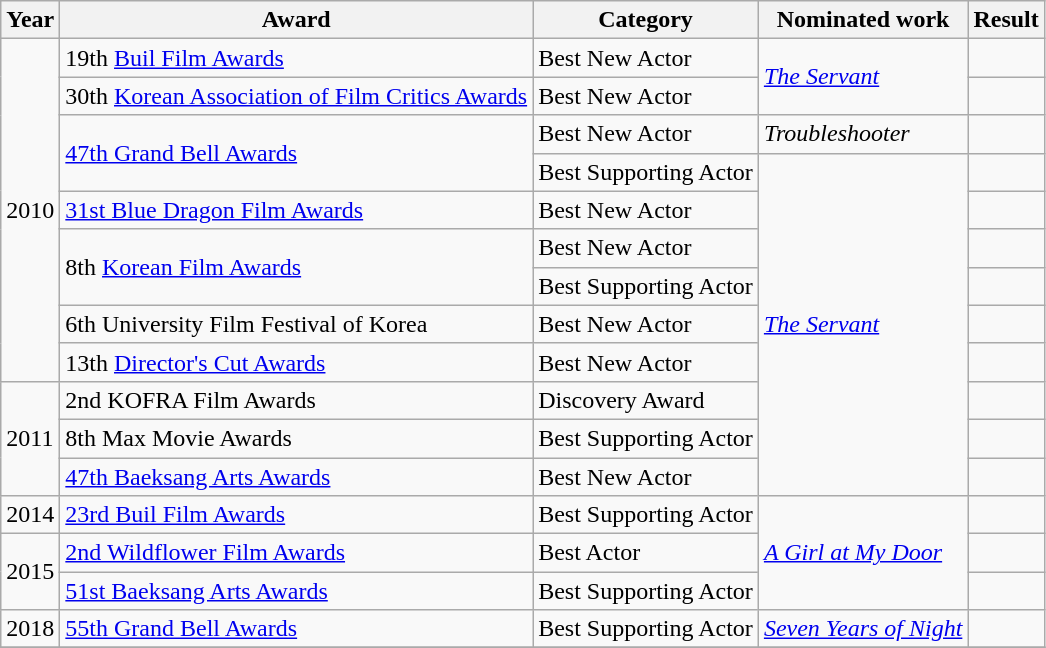<table class="wikitable sortable">
<tr>
<th>Year</th>
<th>Award</th>
<th>Category</th>
<th>Nominated work</th>
<th>Result</th>
</tr>
<tr>
<td rowspan=9>2010</td>
<td>19th <a href='#'>Buil Film Awards</a></td>
<td>Best New Actor</td>
<td rowspan=2><em><a href='#'>The Servant</a></em></td>
<td></td>
</tr>
<tr>
<td>30th <a href='#'>Korean Association of Film Critics Awards</a></td>
<td>Best New Actor</td>
<td></td>
</tr>
<tr>
<td rowspan=2><a href='#'>47th Grand Bell Awards</a></td>
<td>Best New Actor</td>
<td><em>Troubleshooter</em></td>
<td></td>
</tr>
<tr>
<td>Best Supporting Actor</td>
<td rowspan=9><em><a href='#'>The Servant</a></em></td>
<td></td>
</tr>
<tr>
<td><a href='#'>31st Blue Dragon Film Awards</a></td>
<td>Best New Actor</td>
<td></td>
</tr>
<tr>
<td rowspan=2>8th <a href='#'>Korean Film Awards</a></td>
<td>Best New Actor</td>
<td></td>
</tr>
<tr>
<td>Best Supporting Actor</td>
<td></td>
</tr>
<tr>
<td>6th University Film Festival of Korea</td>
<td>Best New Actor</td>
<td></td>
</tr>
<tr>
<td>13th <a href='#'>Director's Cut Awards</a></td>
<td>Best New Actor</td>
<td></td>
</tr>
<tr>
<td rowspan=3>2011</td>
<td>2nd KOFRA Film Awards</td>
<td>Discovery Award</td>
<td></td>
</tr>
<tr>
<td>8th Max Movie Awards</td>
<td>Best Supporting Actor</td>
<td></td>
</tr>
<tr>
<td><a href='#'>47th Baeksang Arts Awards</a></td>
<td>Best New Actor</td>
<td></td>
</tr>
<tr>
<td>2014</td>
<td><a href='#'>23rd Buil Film Awards</a></td>
<td>Best Supporting Actor</td>
<td rowspan=3><em><a href='#'>A Girl at My Door</a></em></td>
<td></td>
</tr>
<tr>
<td rowspan=2>2015</td>
<td><a href='#'>2nd Wildflower Film Awards</a></td>
<td>Best Actor</td>
<td></td>
</tr>
<tr>
<td><a href='#'>51st Baeksang Arts Awards</a></td>
<td>Best Supporting Actor</td>
<td></td>
</tr>
<tr>
<td rowspan=1>2018</td>
<td><a href='#'>55th Grand Bell Awards</a></td>
<td>Best Supporting Actor</td>
<td><em><a href='#'>Seven Years of Night</a></em></td>
<td></td>
</tr>
<tr>
</tr>
</table>
